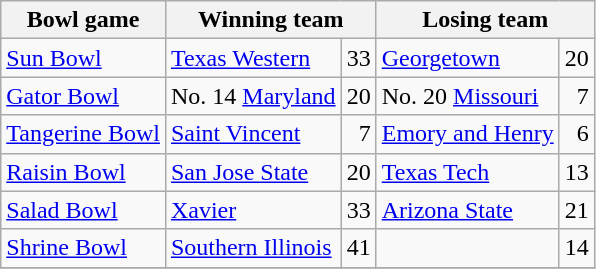<table class="wikitable">
<tr>
<th>Bowl game</th>
<th colspan="2">Winning team</th>
<th colspan="2">Losing team</th>
</tr>
<tr>
<td><a href='#'>Sun Bowl</a></td>
<td><a href='#'>Texas Western</a></td>
<td>33</td>
<td><a href='#'>Georgetown</a></td>
<td>20</td>
</tr>
<tr>
<td><a href='#'>Gator Bowl</a></td>
<td>No. 14 <a href='#'>Maryland</a></td>
<td>20</td>
<td>No. 20 <a href='#'>Missouri</a></td>
<td align=right>7</td>
</tr>
<tr>
<td><a href='#'>Tangerine Bowl</a></td>
<td><a href='#'>Saint Vincent</a></td>
<td align=right>7</td>
<td><a href='#'>Emory and Henry</a></td>
<td align=right>6</td>
</tr>
<tr>
<td><a href='#'>Raisin Bowl</a></td>
<td><a href='#'>San Jose State</a></td>
<td>20</td>
<td><a href='#'>Texas Tech</a></td>
<td>13</td>
</tr>
<tr>
<td><a href='#'>Salad Bowl</a></td>
<td><a href='#'>Xavier</a></td>
<td>33</td>
<td><a href='#'>Arizona State</a></td>
<td>21</td>
</tr>
<tr>
<td><a href='#'>Shrine Bowl</a></td>
<td><a href='#'>Southern Illinois</a></td>
<td>41</td>
<td></td>
<td>14</td>
</tr>
<tr>
</tr>
</table>
